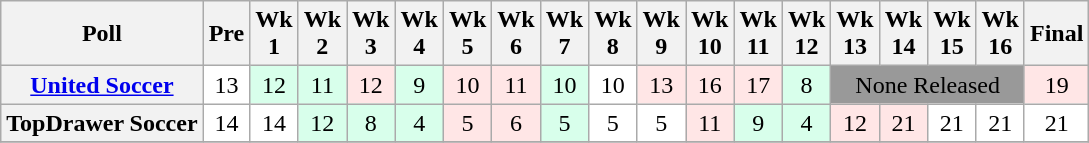<table class="wikitable" style="white-space:nowrap;text-align:center;">
<tr>
<th>Poll</th>
<th>Pre</th>
<th>Wk<br>1</th>
<th>Wk<br>2</th>
<th>Wk<br>3</th>
<th>Wk<br>4</th>
<th>Wk<br>5</th>
<th>Wk<br>6</th>
<th>Wk<br>7</th>
<th>Wk<br>8</th>
<th>Wk<br>9</th>
<th>Wk<br>10</th>
<th>Wk<br>11</th>
<th>Wk<br>12</th>
<th>Wk<br>13</th>
<th>Wk<br>14</th>
<th>Wk<br>15</th>
<th>Wk<br>16</th>
<th>Final<br></th>
</tr>
<tr>
<th><a href='#'>United Soccer</a></th>
<td style="background:#FFF;">13</td>
<td style="background:#D8FFEB;">12</td>
<td style="background:#D8FFEB;">11</td>
<td style="background:#FFE6E6;">12</td>
<td style="background:#D8FFEB;">9</td>
<td style="background:#FFE6E6;">10</td>
<td style="background:#FFE6E6;">11</td>
<td style="background:#D8FFEB;">10</td>
<td style="background:#FFFFFF;">10</td>
<td style="background:#FFE6E6;">13</td>
<td style="background:#FFE6E6;">16</td>
<td style="background:#FFE6E6;">17</td>
<td style="background:#D8FFEB;">8</td>
<td colspan=4 style="background:#999;">None Released</td>
<td style="background:#FFE6E6;">19</td>
</tr>
<tr>
<th>TopDrawer Soccer </th>
<td style="background:#FFFFFF;">14</td>
<td style="background:#FFFFFF;">14</td>
<td style="background:#D8FFEB;">12</td>
<td style="background:#D8FFEB;">8</td>
<td style="background:#D8FFEB;">4</td>
<td style="background:#FFE6E6;">5</td>
<td style="background:#FFE6E6;">6</td>
<td style="background:#D8FFEB;">5</td>
<td style="background:#FFFFFF;">5</td>
<td style="background:#FFFFFF;">5</td>
<td style="background:#FFE6E6;">11</td>
<td style="background:#D8FFEB;">9</td>
<td style="background:#D8FFEB;">4</td>
<td style="background:#FFE6E6;">12</td>
<td style="background:#FFE6E6;">21</td>
<td style="background:#FFFFFF;">21</td>
<td style="background:#FFFFFF;">21</td>
<td style="background:#FFFFFF;">21</td>
</tr>
<tr>
</tr>
</table>
